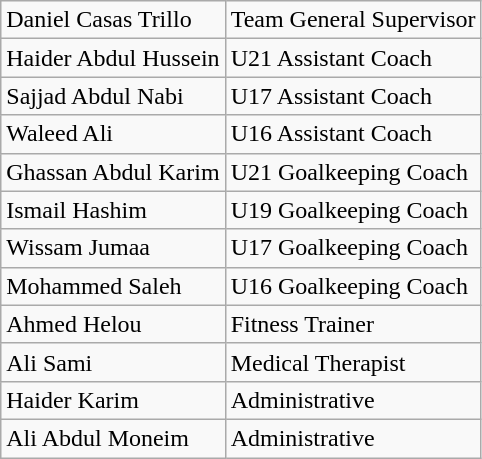<table class="wikitable sortable">
<tr>
<td> Daniel Casas Trillo</td>
<td>Team General Supervisor</td>
</tr>
<tr>
<td> Haider Abdul Hussein</td>
<td>U21 Assistant Coach</td>
</tr>
<tr>
<td> Sajjad Abdul Nabi</td>
<td>U17 Assistant Coach</td>
</tr>
<tr>
<td> Waleed Ali</td>
<td>U16 Assistant Coach</td>
</tr>
<tr>
<td> Ghassan Abdul Karim</td>
<td>U21 Goalkeeping Coach</td>
</tr>
<tr>
<td> Ismail Hashim</td>
<td>U19 Goalkeeping Coach</td>
</tr>
<tr>
<td> Wissam Jumaa</td>
<td>U17 Goalkeeping Coach</td>
</tr>
<tr>
<td> Mohammed Saleh</td>
<td>U16 Goalkeeping Coach</td>
</tr>
<tr>
<td> Ahmed Helou</td>
<td>Fitness Trainer</td>
</tr>
<tr>
<td> Ali Sami</td>
<td>Medical Therapist</td>
</tr>
<tr>
<td> Haider Karim</td>
<td>Administrative</td>
</tr>
<tr>
<td> Ali Abdul Moneim</td>
<td>Administrative</td>
</tr>
</table>
